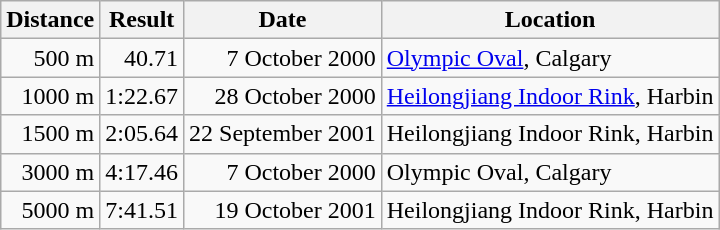<table class="wikitable">
<tr>
<th>Distance</th>
<th>Result</th>
<th>Date</th>
<th>Location</th>
</tr>
<tr align="right">
<td>500 m</td>
<td>40.71</td>
<td>7 October 2000</td>
<td align="left"><a href='#'>Olympic Oval</a>, Calgary</td>
</tr>
<tr align="right">
<td>1000 m</td>
<td>1:22.67</td>
<td>28 October 2000</td>
<td align="left"><a href='#'>Heilongjiang Indoor Rink</a>, Harbin</td>
</tr>
<tr align="right">
<td>1500 m</td>
<td>2:05.64</td>
<td>22 September 2001</td>
<td align="left">Heilongjiang Indoor Rink, Harbin</td>
</tr>
<tr align="right">
<td>3000 m</td>
<td>4:17.46</td>
<td>7 October 2000</td>
<td align="left">Olympic Oval, Calgary</td>
</tr>
<tr align="right">
<td>5000 m</td>
<td>7:41.51</td>
<td>19 October 2001</td>
<td align="left">Heilongjiang Indoor Rink, Harbin</td>
</tr>
</table>
